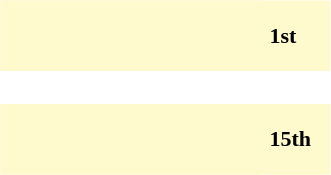<table border = "0" style = "float:right;">
<tr>
<td></td>
</tr>
<tr>
<td><div><br><table cellspacing="0" style="width: 220px; background:#fffacd;">
<tr>
<td style="width: 80px; height: 45px; background:#fffacd; "></td>
<td style="width: 90px; height: 45px; background:#fffacd; "></td>
<td style="font-size:11pt; padding: 4pt; line-height: 1.25em; color:black;"><strong>1st</strong></td>
</tr>
</table>
</div></td>
</tr>
<tr>
<td><div><br><table cellspacing="0" style="width: 220px; background:#fffacd;">
<tr>
<td style="width: 80px; height: 45px; background:#fffacd; "></td>
<td style="width: 90px; height: 45px; background:#fffacd; "></td>
<td style="font-size:11pt; padding: 4pt; line-height: 1.25em; color:black;"><strong>15th</strong></td>
</tr>
</table>
</div></td>
</tr>
</table>
